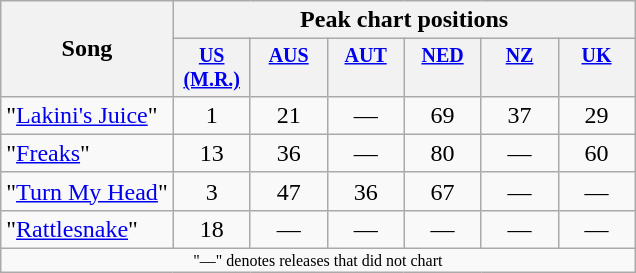<table class="wikitable" style="text-align:center;">
<tr>
<th rowspan="2">Song</th>
<th colspan="6">Peak chart positions</th>
</tr>
<tr style="font-size:smaller;">
<th width="45" valign="top"><a href='#'>US (M.R.)</a></th>
<th width="45" valign="top"><a href='#'>AUS</a></th>
<th width="45" valign="top"><a href='#'>AUT</a></th>
<th width="45" valign="top"><a href='#'>NED</a></th>
<th width="45" valign="top"><a href='#'>NZ</a></th>
<th width="45" valign="top"><a href='#'>UK</a><br></th>
</tr>
<tr>
<td align="left">"<a href='#'>Lakini's Juice</a>"</td>
<td>1</td>
<td>21</td>
<td>—</td>
<td>69</td>
<td>37</td>
<td>29</td>
</tr>
<tr>
<td align="left">"<a href='#'>Freaks</a>"</td>
<td>13</td>
<td>36</td>
<td>—</td>
<td>80</td>
<td>—</td>
<td>60</td>
</tr>
<tr>
<td align="left">"<a href='#'>Turn My Head</a>"</td>
<td>3</td>
<td>47</td>
<td>36</td>
<td>67</td>
<td>—</td>
<td>—</td>
</tr>
<tr>
<td align="left">"<a href='#'>Rattlesnake</a>"</td>
<td>18</td>
<td>—</td>
<td>—</td>
<td>—</td>
<td>—</td>
<td>—</td>
</tr>
<tr>
<td colspan="8" style="font-size:8pt">"—" denotes releases that did not chart</td>
</tr>
</table>
